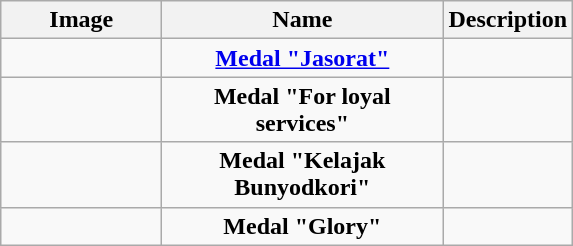<table class="wikitable">
<tr>
<th width="100px">Image</th>
<th width="180px">Name</th>
<th>Description</th>
</tr>
<tr>
<td align="center"></td>
<td align="center"><strong><a href='#'>Medal "Jasorat"</a></strong></td>
<td></td>
</tr>
<tr>
<td align="center"></td>
<td align="center"><strong>Medal "For loyal services"</strong></td>
<td></td>
</tr>
<tr>
<td align="center"></td>
<td align="center"><strong>Medal "Kelajak Bunyodkori"</strong></td>
<td></td>
</tr>
<tr>
<td align="center"></td>
<td align="center"><strong>Medal "Glory"</strong></td>
<td></td>
</tr>
</table>
